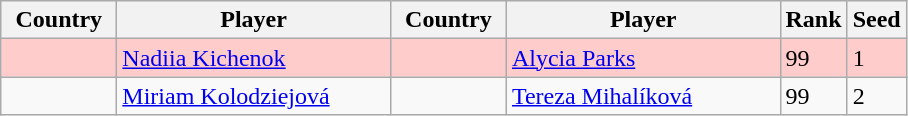<table class="wikitable">
<tr>
<th width="70">Country</th>
<th width="175">Player</th>
<th width="70">Country</th>
<th width="175">Player</th>
<th>Rank</th>
<th>Seed</th>
</tr>
<tr style="background:#fcc;">
<td></td>
<td><a href='#'>Nadiia Kichenok</a></td>
<td></td>
<td><a href='#'>Alycia Parks</a></td>
<td>99</td>
<td>1</td>
</tr>
<tr>
<td></td>
<td><a href='#'>Miriam Kolodziejová</a></td>
<td></td>
<td><a href='#'>Tereza Mihalíková</a></td>
<td>99</td>
<td>2</td>
</tr>
</table>
